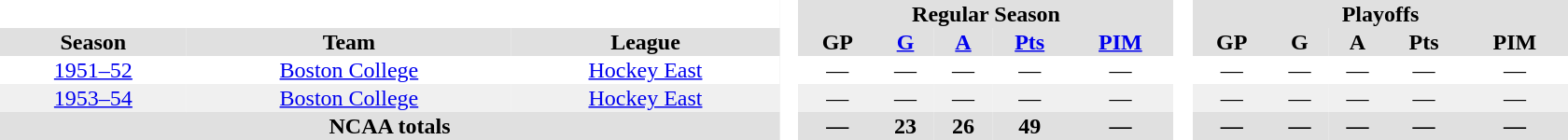<table border="0" cellpadding="1" cellspacing="0" style="text-align:center; width:70em">
<tr bgcolor="#e0e0e0">
<th colspan="3"  bgcolor="#ffffff"> </th>
<th rowspan="99" bgcolor="#ffffff"> </th>
<th colspan="5">Regular Season</th>
<th rowspan="99" bgcolor="#ffffff"> </th>
<th colspan="5">Playoffs</th>
</tr>
<tr bgcolor="#e0e0e0">
<th>Season</th>
<th>Team</th>
<th>League</th>
<th>GP</th>
<th><a href='#'>G</a></th>
<th><a href='#'>A</a></th>
<th><a href='#'>Pts</a></th>
<th><a href='#'>PIM</a></th>
<th>GP</th>
<th>G</th>
<th>A</th>
<th>Pts</th>
<th>PIM</th>
</tr>
<tr>
<td><a href='#'>1951–52</a></td>
<td><a href='#'>Boston College</a></td>
<td><a href='#'>Hockey East</a></td>
<td>—</td>
<td>—</td>
<td>—</td>
<td>—</td>
<td>—</td>
<td>—</td>
<td>—</td>
<td>—</td>
<td>—</td>
<td>—</td>
</tr>
<tr bgcolor="f0f0f0">
<td><a href='#'>1953–54</a></td>
<td><a href='#'>Boston College</a></td>
<td><a href='#'>Hockey East</a></td>
<td>—</td>
<td>—</td>
<td>—</td>
<td>—</td>
<td>—</td>
<td>—</td>
<td>—</td>
<td>—</td>
<td>—</td>
<td>—</td>
</tr>
<tr bgcolor="#e0e0e0">
<th colspan="3">NCAA totals</th>
<th>—</th>
<th>23</th>
<th>26</th>
<th>49</th>
<th>—</th>
<th>—</th>
<th>—</th>
<th>—</th>
<th>—</th>
<th>—</th>
</tr>
</table>
